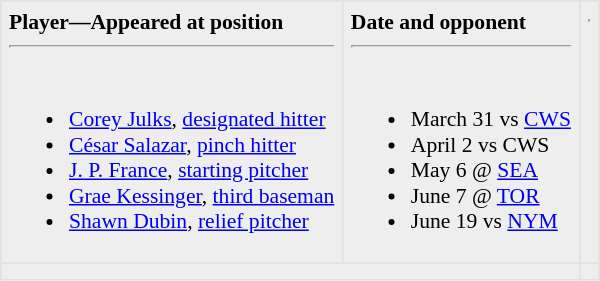<table border=1 style="font-size: 90%; border-collapse:collapse; background-color:#eeeeee" bordercolor="#DFDFDF" cellpadding="5">
<tr>
<td valign="top"><strong>Player—Appeared at position</strong> <hr><br><ul><li><a href='#'>Corey Julks</a>, <a href='#'>designated hitter</a></li><li><a href='#'>César Salazar</a>, <a href='#'>pinch hitter</a></li><li><a href='#'>J. P. France</a>, <a href='#'>starting pitcher</a></li><li><a href='#'>Grae Kessinger</a>, <a href='#'>third baseman</a></li><li><a href='#'>Shawn Dubin</a>, <a href='#'>relief pitcher</a></li></ul></td>
<td valign="top"><strong>Date and opponent</strong> <hr><br><ul><li>March 31 vs <a href='#'>CWS</a></li><li>April 2 vs CWS</li><li>May 6 @ <a href='#'>SEA</a></li><li>June 7 @ <a href='#'>TOR</a></li><li>June 19 vs <a href='#'>NYM</a></li></ul></td>
<td valign="top" align="center"><strong></strong> <hr><br><br>
<br>
<br>
 
<br>
</td>
</tr>
<tr>
<td colspan="2" align="right"></td>
<td align="center"></td>
</tr>
</table>
